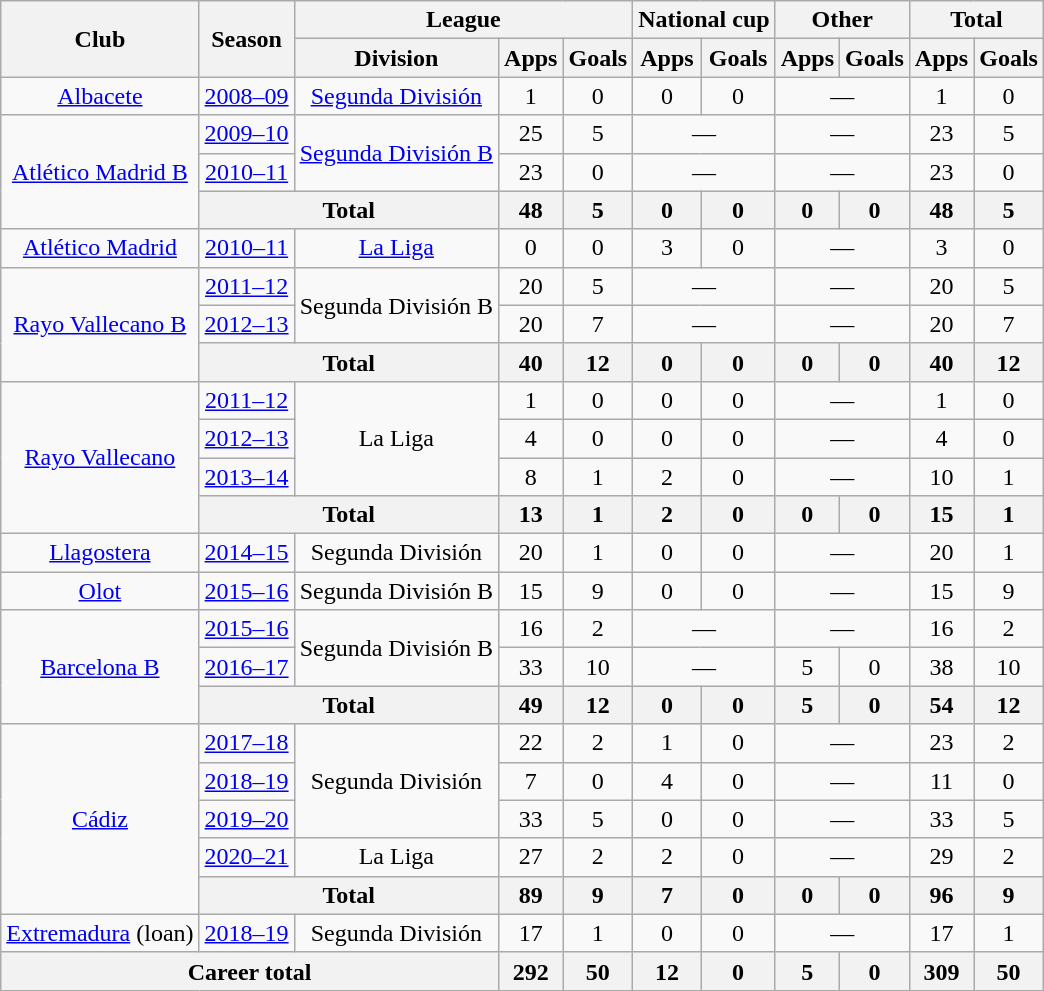<table class="wikitable" style="text-align:center">
<tr>
<th rowspan="2">Club</th>
<th rowspan="2">Season</th>
<th colspan="3">League</th>
<th colspan="2">National cup</th>
<th colspan="2">Other</th>
<th colspan="2">Total</th>
</tr>
<tr>
<th>Division</th>
<th>Apps</th>
<th>Goals</th>
<th>Apps</th>
<th>Goals</th>
<th>Apps</th>
<th>Goals</th>
<th>Apps</th>
<th>Goals</th>
</tr>
<tr>
<td><a href='#'>Albacete</a></td>
<td><a href='#'>2008–09</a></td>
<td><a href='#'>Segunda División</a></td>
<td>1</td>
<td>0</td>
<td>0</td>
<td>0</td>
<td colspan="2">—</td>
<td>1</td>
<td>0</td>
</tr>
<tr>
<td rowspan="3"><a href='#'>Atlético Madrid B</a></td>
<td><a href='#'>2009–10</a></td>
<td rowspan="2"><a href='#'>Segunda División B</a></td>
<td>25</td>
<td>5</td>
<td colspan="2">—</td>
<td colspan="2">—</td>
<td>23</td>
<td>5</td>
</tr>
<tr>
<td><a href='#'>2010–11</a></td>
<td>23</td>
<td>0</td>
<td colspan="2">—</td>
<td colspan="2">—</td>
<td>23</td>
<td>0</td>
</tr>
<tr>
<th colspan="2">Total</th>
<th>48</th>
<th>5</th>
<th>0</th>
<th>0</th>
<th>0</th>
<th>0</th>
<th>48</th>
<th>5</th>
</tr>
<tr>
<td><a href='#'>Atlético Madrid</a></td>
<td><a href='#'>2010–11</a></td>
<td><a href='#'>La Liga</a></td>
<td>0</td>
<td>0</td>
<td>3</td>
<td>0</td>
<td colspan="2">—</td>
<td>3</td>
<td>0</td>
</tr>
<tr>
<td rowspan="3"><a href='#'>Rayo Vallecano B</a></td>
<td><a href='#'>2011–12</a></td>
<td rowspan="2">Segunda División B</td>
<td>20</td>
<td>5</td>
<td colspan="2">—</td>
<td colspan="2">—</td>
<td>20</td>
<td>5</td>
</tr>
<tr>
<td><a href='#'>2012–13</a></td>
<td>20</td>
<td>7</td>
<td colspan="2">—</td>
<td colspan="2">—</td>
<td>20</td>
<td>7</td>
</tr>
<tr>
<th colspan="2">Total</th>
<th>40</th>
<th>12</th>
<th>0</th>
<th>0</th>
<th>0</th>
<th>0</th>
<th>40</th>
<th>12</th>
</tr>
<tr>
<td rowspan="4"><a href='#'>Rayo Vallecano</a></td>
<td><a href='#'>2011–12</a></td>
<td rowspan="3">La Liga</td>
<td>1</td>
<td>0</td>
<td>0</td>
<td>0</td>
<td colspan="2">—</td>
<td>1</td>
<td>0</td>
</tr>
<tr>
<td><a href='#'>2012–13</a></td>
<td>4</td>
<td>0</td>
<td>0</td>
<td>0</td>
<td colspan="2">—</td>
<td>4</td>
<td>0</td>
</tr>
<tr>
<td><a href='#'>2013–14</a></td>
<td>8</td>
<td>1</td>
<td>2</td>
<td>0</td>
<td colspan="2">—</td>
<td>10</td>
<td>1</td>
</tr>
<tr>
<th colspan="2">Total</th>
<th>13</th>
<th>1</th>
<th>2</th>
<th>0</th>
<th>0</th>
<th>0</th>
<th>15</th>
<th>1</th>
</tr>
<tr>
<td><a href='#'>Llagostera</a></td>
<td><a href='#'>2014–15</a></td>
<td>Segunda División</td>
<td>20</td>
<td>1</td>
<td>0</td>
<td>0</td>
<td colspan="2">—</td>
<td>20</td>
<td>1</td>
</tr>
<tr>
<td><a href='#'>Olot</a></td>
<td><a href='#'>2015–16</a></td>
<td>Segunda División B</td>
<td>15</td>
<td>9</td>
<td>0</td>
<td>0</td>
<td colspan="2">—</td>
<td>15</td>
<td>9</td>
</tr>
<tr>
<td rowspan="3"><a href='#'>Barcelona B</a></td>
<td><a href='#'>2015–16</a></td>
<td rowspan="2">Segunda División B</td>
<td>16</td>
<td>2</td>
<td colspan="2">—</td>
<td colspan="2">—</td>
<td>16</td>
<td>2</td>
</tr>
<tr>
<td><a href='#'>2016–17</a></td>
<td>33</td>
<td>10</td>
<td colspan="2">—</td>
<td>5</td>
<td>0</td>
<td>38</td>
<td>10</td>
</tr>
<tr>
<th colspan="2">Total</th>
<th>49</th>
<th>12</th>
<th>0</th>
<th>0</th>
<th>5</th>
<th>0</th>
<th>54</th>
<th>12</th>
</tr>
<tr>
<td rowspan="5"><a href='#'>Cádiz</a></td>
<td><a href='#'>2017–18</a></td>
<td rowspan="3">Segunda División</td>
<td>22</td>
<td>2</td>
<td>1</td>
<td>0</td>
<td colspan="2">—</td>
<td>23</td>
<td>2</td>
</tr>
<tr>
<td><a href='#'>2018–19</a></td>
<td>7</td>
<td>0</td>
<td>4</td>
<td>0</td>
<td colspan="2">—</td>
<td>11</td>
<td>0</td>
</tr>
<tr>
<td><a href='#'>2019–20</a></td>
<td>33</td>
<td>5</td>
<td>0</td>
<td>0</td>
<td colspan="2">—</td>
<td>33</td>
<td>5</td>
</tr>
<tr>
<td><a href='#'>2020–21</a></td>
<td>La Liga</td>
<td>27</td>
<td>2</td>
<td>2</td>
<td>0</td>
<td colspan="2">—</td>
<td>29</td>
<td>2</td>
</tr>
<tr>
<th colspan="2">Total</th>
<th>89</th>
<th>9</th>
<th>7</th>
<th>0</th>
<th>0</th>
<th>0</th>
<th>96</th>
<th>9</th>
</tr>
<tr>
<td><a href='#'>Extremadura</a> (loan)</td>
<td><a href='#'>2018–19</a></td>
<td>Segunda División</td>
<td>17</td>
<td>1</td>
<td>0</td>
<td>0</td>
<td colspan="2">—</td>
<td>17</td>
<td>1</td>
</tr>
<tr>
<th colspan="3">Career total</th>
<th>292</th>
<th>50</th>
<th>12</th>
<th>0</th>
<th>5</th>
<th>0</th>
<th>309</th>
<th>50</th>
</tr>
</table>
